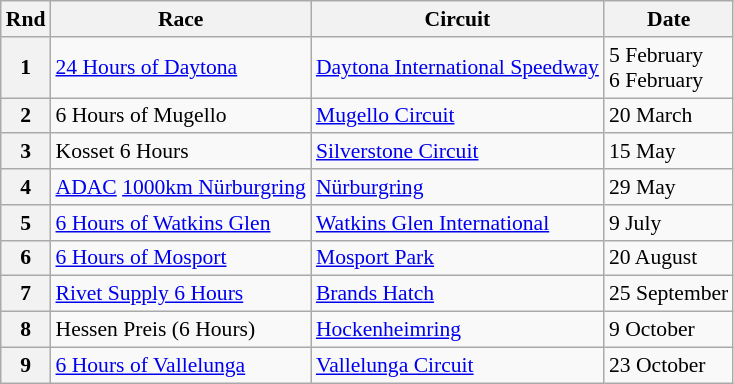<table class="wikitable" style="font-size: 90%;">
<tr>
<th>Rnd</th>
<th>Race</th>
<th>Circuit</th>
<th>Date</th>
</tr>
<tr>
<th>1</th>
<td> <a href='#'>24 Hours of Daytona</a></td>
<td><a href='#'>Daytona International Speedway</a></td>
<td>5 February<br>6 February</td>
</tr>
<tr>
<th>2</th>
<td> 6 Hours of Mugello</td>
<td><a href='#'>Mugello Circuit</a></td>
<td>20 March</td>
</tr>
<tr>
<th>3</th>
<td> Kosset 6 Hours</td>
<td><a href='#'>Silverstone Circuit</a></td>
<td>15 May</td>
</tr>
<tr>
<th>4</th>
<td> <a href='#'>ADAC</a> <a href='#'>1000km Nürburgring</a></td>
<td><a href='#'>Nürburgring</a></td>
<td>29 May</td>
</tr>
<tr>
<th>5</th>
<td> <a href='#'>6 Hours of Watkins Glen</a></td>
<td><a href='#'>Watkins Glen International</a></td>
<td>9 July</td>
</tr>
<tr>
<th>6</th>
<td> <a href='#'>6 Hours of Mosport</a></td>
<td><a href='#'>Mosport Park</a></td>
<td>20 August</td>
</tr>
<tr>
<th>7</th>
<td> <a href='#'>Rivet Supply 6 Hours</a></td>
<td><a href='#'>Brands Hatch</a></td>
<td>25 September</td>
</tr>
<tr>
<th>8</th>
<td> Hessen Preis (6 Hours)</td>
<td><a href='#'>Hockenheimring</a></td>
<td>9 October</td>
</tr>
<tr>
<th>9</th>
<td> <a href='#'>6 Hours of Vallelunga</a></td>
<td><a href='#'>Vallelunga Circuit</a></td>
<td>23 October</td>
</tr>
</table>
